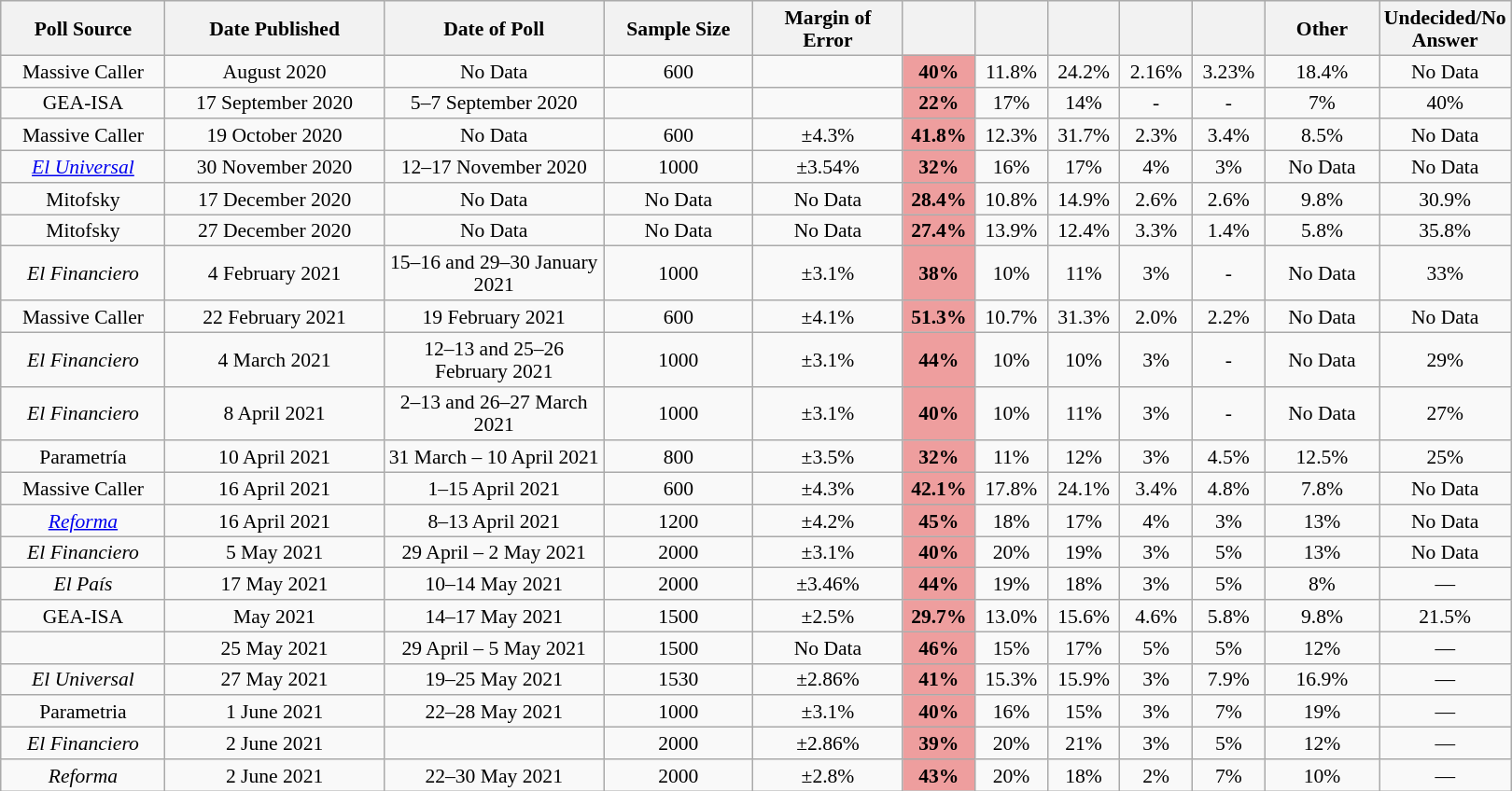<table class="wikitable" style="text-align:center; font-size:90%; line-height:16px; margin:auto;">
<tr style="height:30px; background-color:#E9E9E9">
<th style="width:110px;">Poll Source</th>
<th style="width:150px;">Date Published</th>
<th style="width:150px;">Date of Poll</th>
<th style="width:100px;">Sample Size</th>
<th style="width:100px;"><span>Margin of Error</span></th>
<th style="width:45px;"></th>
<th style="width:45px;"></th>
<th style="width:45px;"></th>
<th style="width:45px;"></th>
<th style="width:45px;"></th>
<th style="width:75px;"><span>Other</span></th>
<th style="width:75px;"><span>Undecided/No Answer</span></th>
</tr>
<tr>
<td>Massive Caller</td>
<td>August 2020</td>
<td>No Data</td>
<td>600</td>
<td></td>
<td bgcolor="#ee9e9e"><strong>40%</strong></td>
<td>11.8%</td>
<td>24.2%</td>
<td>2.16%</td>
<td>3.23%</td>
<td>18.4%</td>
<td>No Data</td>
</tr>
<tr>
<td>GEA-ISA</td>
<td>17 September 2020</td>
<td>5–7 September 2020</td>
<td></td>
<td></td>
<td bgcolor="#ee9e9e"><strong>22%</strong></td>
<td>17%</td>
<td>14%</td>
<td>-</td>
<td>-</td>
<td>7%</td>
<td>40%</td>
</tr>
<tr>
<td>Massive Caller</td>
<td>19 October 2020</td>
<td>No Data</td>
<td>600</td>
<td>±4.3%</td>
<td bgcolor="#ee9e9e"><strong>41.8%</strong></td>
<td>12.3%</td>
<td>31.7%</td>
<td>2.3%</td>
<td>3.4%</td>
<td>8.5%</td>
<td>No Data</td>
</tr>
<tr>
<td><em><a href='#'>El Universal</a></em></td>
<td>30 November 2020</td>
<td>12–17 November 2020</td>
<td>1000</td>
<td>±3.54%</td>
<td bgcolor="#ee9e9e"><strong>32%</strong></td>
<td>16%</td>
<td>17%</td>
<td>4%</td>
<td>3%</td>
<td>No Data</td>
<td>No Data</td>
</tr>
<tr>
<td>Mitofsky</td>
<td>17 December 2020</td>
<td>No Data</td>
<td>No Data</td>
<td>No Data</td>
<td bgcolor="#ee9e9e"><strong>28.4%</strong></td>
<td>10.8%</td>
<td>14.9%</td>
<td>2.6%</td>
<td>2.6%</td>
<td>9.8%</td>
<td>30.9%</td>
</tr>
<tr>
<td>Mitofsky</td>
<td>27 December 2020</td>
<td>No Data</td>
<td>No Data</td>
<td>No Data</td>
<td bgcolor="#ee9e9e"><strong>27.4%</strong></td>
<td>13.9%</td>
<td>12.4%</td>
<td>3.3%</td>
<td>1.4%</td>
<td>5.8%</td>
<td>35.8%</td>
</tr>
<tr>
<td><em>El Financiero</em></td>
<td>4 February 2021</td>
<td>15–16 and 29–30 January 2021</td>
<td>1000</td>
<td>±3.1%</td>
<td bgcolor="#ee9e9e"><strong>38%</strong></td>
<td>10%</td>
<td>11%</td>
<td>3%</td>
<td>-</td>
<td>No Data</td>
<td>33%</td>
</tr>
<tr>
<td>Massive Caller</td>
<td>22 February 2021</td>
<td>19 February 2021</td>
<td>600</td>
<td>±4.1%</td>
<td bgcolor="#ee9e9e"><strong>51.3%</strong></td>
<td>10.7%</td>
<td>31.3%</td>
<td>2.0%</td>
<td>2.2%</td>
<td>No Data</td>
<td>No Data</td>
</tr>
<tr>
<td><em>El Financiero</em></td>
<td>4 March 2021</td>
<td>12–13 and 25–26 February 2021</td>
<td>1000</td>
<td>±3.1%</td>
<td bgcolor="#ee9e9e"><strong>44%</strong></td>
<td>10%</td>
<td>10%</td>
<td>3%</td>
<td>-</td>
<td>No Data</td>
<td>29%</td>
</tr>
<tr>
<td><em>El Financiero</em></td>
<td>8 April 2021</td>
<td>2–13 and 26–27 March 2021</td>
<td>1000</td>
<td>±3.1%</td>
<td bgcolor="#ee9e9e"><strong>40%</strong></td>
<td>10%</td>
<td>11%</td>
<td>3%</td>
<td>-</td>
<td>No Data</td>
<td>27%</td>
</tr>
<tr>
<td>Parametría</td>
<td>10 April 2021</td>
<td>31 March – 10 April 2021</td>
<td>800</td>
<td>±3.5%</td>
<td bgcolor="#ee9e9e"><strong>32%</strong></td>
<td>11%</td>
<td>12%</td>
<td>3%</td>
<td>4.5%</td>
<td>12.5%</td>
<td>25%</td>
</tr>
<tr>
<td>Massive Caller</td>
<td>16 April 2021</td>
<td>1–15 April 2021</td>
<td>600</td>
<td>±4.3%</td>
<td bgcolor="#ee9e9e"><strong>42.1%</strong></td>
<td>17.8%</td>
<td>24.1%</td>
<td>3.4%</td>
<td>4.8%</td>
<td>7.8%</td>
<td>No Data</td>
</tr>
<tr>
<td><em><a href='#'>Reforma</a></em></td>
<td>16 April 2021</td>
<td>8–13 April 2021</td>
<td>1200</td>
<td>±4.2%</td>
<td bgcolor="#ee9e9e"><strong>45%</strong></td>
<td>18%</td>
<td>17%</td>
<td>4%</td>
<td>3%</td>
<td>13%</td>
<td>No Data</td>
</tr>
<tr>
<td><em>El Financiero</em></td>
<td>5 May 2021</td>
<td>29 April – 2 May 2021</td>
<td>2000</td>
<td>±3.1%</td>
<td bgcolor="#ee9e9e"><strong>40%</strong></td>
<td>20%</td>
<td>19%</td>
<td>3%</td>
<td>5%</td>
<td>13%</td>
<td>No Data</td>
</tr>
<tr>
<td><em>El País</em></td>
<td>17 May 2021</td>
<td>10–14 May 2021</td>
<td>2000</td>
<td>±3.46%</td>
<td bgcolor="#ee9e9e"><strong>44%</strong></td>
<td>19%</td>
<td>18%</td>
<td>3%</td>
<td>5%</td>
<td>8%</td>
<td>—</td>
</tr>
<tr>
<td>GEA-ISA</td>
<td>May 2021</td>
<td>14–17 May 2021</td>
<td>1500</td>
<td>±2.5%</td>
<td bgcolor="#ee9e9e"><strong>29.7%</strong></td>
<td>13.0%</td>
<td>15.6%</td>
<td>4.6%</td>
<td>5.8%</td>
<td>9.8%</td>
<td>21.5%</td>
</tr>
<tr>
<td></td>
<td>25 May 2021</td>
<td>29 April – 5 May 2021</td>
<td>1500</td>
<td>No Data</td>
<td bgcolor="#ee9e9e"><strong>46%</strong></td>
<td>15%</td>
<td>17%</td>
<td>5%</td>
<td>5%</td>
<td>12%</td>
<td>—</td>
</tr>
<tr>
<td><em>El Universal</em></td>
<td>27 May 2021</td>
<td>19–25 May 2021</td>
<td>1530</td>
<td>±2.86%</td>
<td bgcolor="#ee9e9e"><strong>41%</strong></td>
<td>15.3%</td>
<td>15.9%</td>
<td>3%</td>
<td>7.9%</td>
<td>16.9%</td>
<td>—</td>
</tr>
<tr>
<td>Parametria</td>
<td>1 June 2021</td>
<td>22–28 May 2021</td>
<td>1000</td>
<td>±3.1%</td>
<td bgcolor="#ee9e9e"><strong>40%</strong></td>
<td>16%</td>
<td>15%</td>
<td>3%</td>
<td>7%</td>
<td>19%</td>
<td>—</td>
</tr>
<tr>
<td><em>El Financiero</em></td>
<td>2 June 2021</td>
<td></td>
<td>2000</td>
<td>±2.86%</td>
<td bgcolor="#ee9e9e"><strong>39%</strong></td>
<td>20%</td>
<td>21%</td>
<td>3%</td>
<td>5%</td>
<td>12%</td>
<td>—</td>
</tr>
<tr>
<td><em>Reforma</em></td>
<td>2 June 2021</td>
<td>22–30 May 2021</td>
<td>2000</td>
<td>±2.8%</td>
<td bgcolor="#ee9e9e"><strong>43%</strong></td>
<td>20%</td>
<td>18%</td>
<td>2%</td>
<td>7%</td>
<td>10%</td>
<td>—</td>
</tr>
</table>
